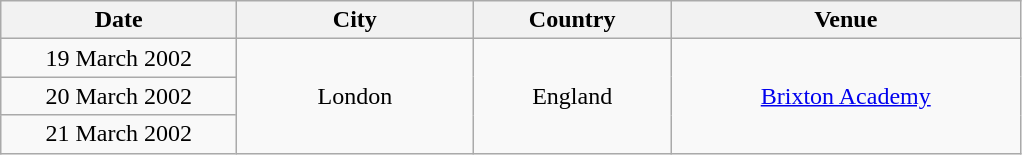<table class="wikitable" style="text-align:center;">
<tr>
<th style="width:150px;">Date</th>
<th style="width:150px;">City</th>
<th style="width:125px;">Country</th>
<th style="width:225px;">Venue</th>
</tr>
<tr>
<td>19 March 2002</td>
<td rowspan="3">London</td>
<td rowspan="3">England</td>
<td rowspan="3"><a href='#'>Brixton Academy</a></td>
</tr>
<tr>
<td>20 March 2002</td>
</tr>
<tr>
<td>21 March 2002</td>
</tr>
</table>
